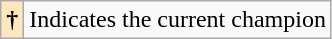<table class="wikitable">
<tr>
<th style="background:#ffe6bd;">†</th>
<td>Indicates the current champion</td>
</tr>
</table>
